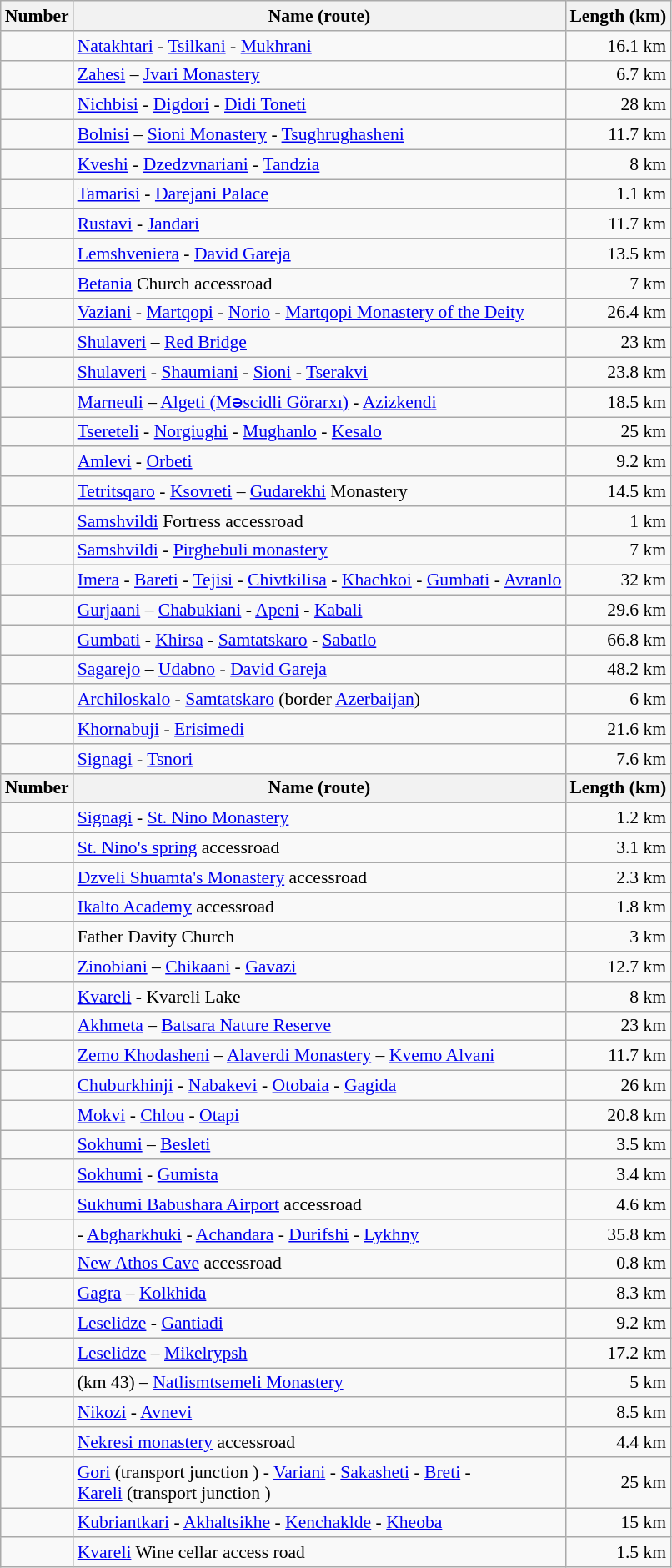<table class="wikitable" style="font-size:90%;">
<tr class="hintergrundfarbe5">
<th>Number</th>
<th>Name (route)</th>
<th>Length (km)</th>
</tr>
<tr>
<td align="center"></td>
<td><a href='#'>Natakhtari</a> - <a href='#'>Tsilkani</a> - <a href='#'>Mukhrani</a></td>
<td align=right>16.1 km</td>
</tr>
<tr>
<td align="center"></td>
<td><a href='#'>Zahesi</a> – <a href='#'>Jvari Monastery</a></td>
<td align=right>6.7 km</td>
</tr>
<tr>
<td align="center"></td>
<td><a href='#'>Nichbisi</a> - <a href='#'>Digdori</a> - <a href='#'>Didi Toneti</a></td>
<td align=right>28 km</td>
</tr>
<tr>
<td align="center"></td>
<td><a href='#'>Bolnisi</a> – <a href='#'>Sioni Monastery</a> - <a href='#'>Tsughrughasheni</a></td>
<td align=right>11.7 km</td>
</tr>
<tr>
<td align="center"></td>
<td><a href='#'>Kveshi</a> - <a href='#'>Dzedzvnariani</a> - <a href='#'>Tandzia</a></td>
<td align=right>8 km</td>
</tr>
<tr>
<td align="center"></td>
<td><a href='#'>Tamarisi</a> - <a href='#'>Darejani Palace</a></td>
<td align=right>1.1 km</td>
</tr>
<tr>
<td align="center"></td>
<td><a href='#'>Rustavi</a> - <a href='#'>Jandari</a></td>
<td align=right>11.7 km</td>
</tr>
<tr>
<td align="center"></td>
<td><a href='#'>Lemshveniera</a> - <a href='#'>David Gareja</a></td>
<td align=right>13.5 km</td>
</tr>
<tr>
<td align="center"></td>
<td><a href='#'>Betania</a> Church accessroad</td>
<td align=right>7 km</td>
</tr>
<tr>
<td align="center"></td>
<td><a href='#'>Vaziani</a> - <a href='#'>Martqopi</a> - <a href='#'>Norio</a> - <a href='#'>Martqopi Monastery of the Deity</a></td>
<td align=right>26.4 km</td>
</tr>
<tr>
<td align="center"></td>
<td><a href='#'>Shulaveri</a> – <a href='#'>Red Bridge</a></td>
<td align=right>23 km</td>
</tr>
<tr>
<td align="center"></td>
<td><a href='#'>Shulaveri</a> - <a href='#'>Shaumiani</a> - <a href='#'>Sioni</a> - <a href='#'>Tserakvi</a></td>
<td align=right>23.8 km</td>
</tr>
<tr>
<td align="center"></td>
<td><a href='#'>Marneuli</a> – <a href='#'>Algeti (Məscidli Görarxı)</a> - <a href='#'>Azizkendi</a></td>
<td align=right>18.5 km</td>
</tr>
<tr>
<td align="center"></td>
<td><a href='#'>Tsereteli</a> - <a href='#'>Norgiughi</a> - <a href='#'>Mughanlo</a> - <a href='#'>Kesalo</a></td>
<td align=right>25 km</td>
</tr>
<tr>
<td align="center"></td>
<td><a href='#'>Amlevi</a> - <a href='#'>Orbeti</a></td>
<td align=right>9.2 km</td>
</tr>
<tr>
<td align="center"></td>
<td><a href='#'>Tetritsqaro</a> - <a href='#'>Ksovreti</a> – <a href='#'>Gudarekhi</a> Monastery</td>
<td align=right>14.5 km</td>
</tr>
<tr>
<td align="center"></td>
<td><a href='#'>Samshvildi</a> Fortress accessroad</td>
<td align=right>1 km</td>
</tr>
<tr>
<td align="center"></td>
<td><a href='#'>Samshvildi</a> - <a href='#'>Pirghebuli monastery</a></td>
<td align=right>7 km</td>
</tr>
<tr>
<td align="center"></td>
<td><a href='#'>Imera</a> - <a href='#'>Bareti</a> - <a href='#'>Tejisi</a> - <a href='#'>Chivtkilisa</a> - <a href='#'>Khachkoi</a> - <a href='#'>Gumbati</a> - <a href='#'>Avranlo</a></td>
<td align=right>32 km</td>
</tr>
<tr>
<td align="center"></td>
<td><a href='#'>Gurjaani</a> – <a href='#'>Chabukiani</a> - <a href='#'>Apeni</a> - <a href='#'>Kabali</a></td>
<td align=right>29.6 km</td>
</tr>
<tr>
<td align="center"></td>
<td><a href='#'>Gumbati</a> - <a href='#'>Khirsa</a> - <a href='#'>Samtatskaro</a> - <a href='#'>Sabatlo</a></td>
<td align=right>66.8 km</td>
</tr>
<tr>
<td align="center"></td>
<td><a href='#'>Sagarejo</a> – <a href='#'>Udabno</a> - <a href='#'>David Gareja</a></td>
<td align=right>48.2 km</td>
</tr>
<tr>
<td align="center"></td>
<td><a href='#'>Archiloskalo</a> - <a href='#'>Samtatskaro</a> (border <a href='#'>Azerbaijan</a>)</td>
<td align=right>6 km</td>
</tr>
<tr>
<td align="center"></td>
<td><a href='#'>Khornabuji</a> - <a href='#'>Erisimedi</a></td>
<td align=right>21.6 km</td>
</tr>
<tr>
<td align="center"></td>
<td><a href='#'>Signagi</a> - <a href='#'>Tsnori</a></td>
<td align=right>7.6 km</td>
</tr>
<tr class="hintergrundfarbe5">
<th>Number</th>
<th>Name (route)</th>
<th>Length (km)</th>
</tr>
<tr>
<td align="center"></td>
<td><a href='#'>Signagi</a> - <a href='#'>St. Nino Monastery</a></td>
<td align=right>1.2 km</td>
</tr>
<tr>
<td align="center"></td>
<td><a href='#'>St. Nino's spring</a> accessroad</td>
<td align=right>3.1 km</td>
</tr>
<tr>
<td align="center"></td>
<td><a href='#'>Dzveli Shuamta's Monastery</a> accessroad</td>
<td align=right>2.3 km</td>
</tr>
<tr>
<td align="center"></td>
<td><a href='#'>Ikalto Academy</a> accessroad</td>
<td align=right>1.8 km</td>
</tr>
<tr>
<td align="center"></td>
<td>Father Davity Church</td>
<td align=right>3 km</td>
</tr>
<tr>
<td align="center"></td>
<td><a href='#'>Zinobiani</a> – <a href='#'>Chikaani</a> - <a href='#'>Gavazi</a></td>
<td align=right>12.7 km</td>
</tr>
<tr>
<td align="center"></td>
<td><a href='#'>Kvareli</a> - Kvareli Lake</td>
<td align=right>8 km</td>
</tr>
<tr>
<td align="center"></td>
<td><a href='#'>Akhmeta</a> – <a href='#'>Batsara Nature Reserve</a></td>
<td align=right>23 km</td>
</tr>
<tr>
<td align="center"></td>
<td><a href='#'>Zemo Khodasheni</a> – <a href='#'>Alaverdi Monastery</a> – <a href='#'>Kvemo Alvani</a></td>
<td align=right>11.7 km</td>
</tr>
<tr>
<td align="center"></td>
<td><a href='#'>Chuburkhinji</a> - <a href='#'>Nabakevi</a> - <a href='#'>Otobaia</a> - <a href='#'>Gagida</a></td>
<td align="right">26 km</td>
</tr>
<tr>
<td align="center"></td>
<td><a href='#'>Mokvi</a> - <a href='#'>Chlou</a> - <a href='#'>Otapi</a></td>
<td align=right>20.8 km</td>
</tr>
<tr>
<td align="center"></td>
<td><a href='#'>Sokhumi</a> – <a href='#'>Besleti</a></td>
<td align=right>3.5 km</td>
</tr>
<tr>
<td align="center"></td>
<td><a href='#'>Sokhumi</a> - <a href='#'>Gumista</a></td>
<td align=right>3.4 km</td>
</tr>
<tr>
<td align="center"></td>
<td><a href='#'>Sukhumi Babushara Airport</a> accessroad</td>
<td align=right>4.6 km</td>
</tr>
<tr>
<td align="center"></td>
<td> - <a href='#'>Abgharkhuki</a> - <a href='#'>Achandara</a> - <a href='#'>Durifshi</a> - <a href='#'>Lykhny</a></td>
<td align=right>35.8 km</td>
</tr>
<tr>
<td align="center"></td>
<td><a href='#'>New Athos Cave</a> accessroad</td>
<td align=right>0.8 km</td>
</tr>
<tr>
<td align="center"></td>
<td><a href='#'>Gagra</a> – <a href='#'>Kolkhida</a></td>
<td align=right>8.3 km</td>
</tr>
<tr>
<td align="center"></td>
<td><a href='#'>Leselidze</a> -  <a href='#'>Gantiadi</a></td>
<td align=right>9.2 km</td>
</tr>
<tr>
<td align="center"></td>
<td><a href='#'>Leselidze</a> – <a href='#'>Mikelrypsh</a></td>
<td align=right>17.2 km</td>
</tr>
<tr>
<td align="center"></td>
<td> (km 43) – <a href='#'>Natlismtsemeli Monastery</a></td>
<td align=right>5 km</td>
</tr>
<tr>
<td align="center"></td>
<td><a href='#'>Nikozi</a> - <a href='#'>Avnevi</a></td>
<td align=right>8.5 km</td>
</tr>
<tr>
<td align="center"></td>
<td><a href='#'>Nekresi monastery</a> accessroad</td>
<td align=right>4.4 km</td>
</tr>
<tr>
<td align="center"></td>
<td><a href='#'>Gori</a> (transport junction ) - <a href='#'>Variani</a> - <a href='#'>Sakasheti</a> - <a href='#'>Breti</a> - <br> <a href='#'>Kareli</a> (transport junction )</td>
<td align=right>25 km</td>
</tr>
<tr>
<td align="center"></td>
<td><a href='#'>Kubriantkari</a> - <a href='#'>Akhaltsikhe</a> - <a href='#'>Kenchaklde</a> - <a href='#'>Kheoba</a></td>
<td align=right>15 km</td>
</tr>
<tr>
<td align="center"></td>
<td><a href='#'>Kvareli</a> Wine cellar access road</td>
<td align=right>1.5 km</td>
</tr>
</table>
